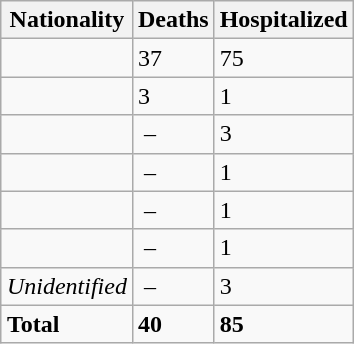<table class="wikitable" style="float:right;">
<tr>
<th>Nationality</th>
<th>Deaths</th>
<th>Hospitalized</th>
</tr>
<tr>
<td></td>
<td>37</td>
<td>75</td>
</tr>
<tr>
<td></td>
<td>3</td>
<td>1</td>
</tr>
<tr>
<td></td>
<td> –</td>
<td>3</td>
</tr>
<tr>
<td></td>
<td> –</td>
<td>1</td>
</tr>
<tr>
<td></td>
<td> –</td>
<td>1</td>
</tr>
<tr>
<td></td>
<td> –</td>
<td>1</td>
</tr>
<tr>
<td><em>Unidentified</em></td>
<td> –</td>
<td>3</td>
</tr>
<tr>
<td><strong>Total</strong></td>
<td><strong>40</strong></td>
<td><strong>85</strong></td>
</tr>
</table>
